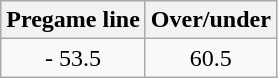<table class="wikitable" style="margin-left: auto; margin-right: auto; border: none; display: inline-table;">
<tr align="center">
<th style=>Pregame line</th>
<th style=>Over/under</th>
</tr>
<tr align="center">
<td>- 53.5</td>
<td>60.5</td>
</tr>
</table>
